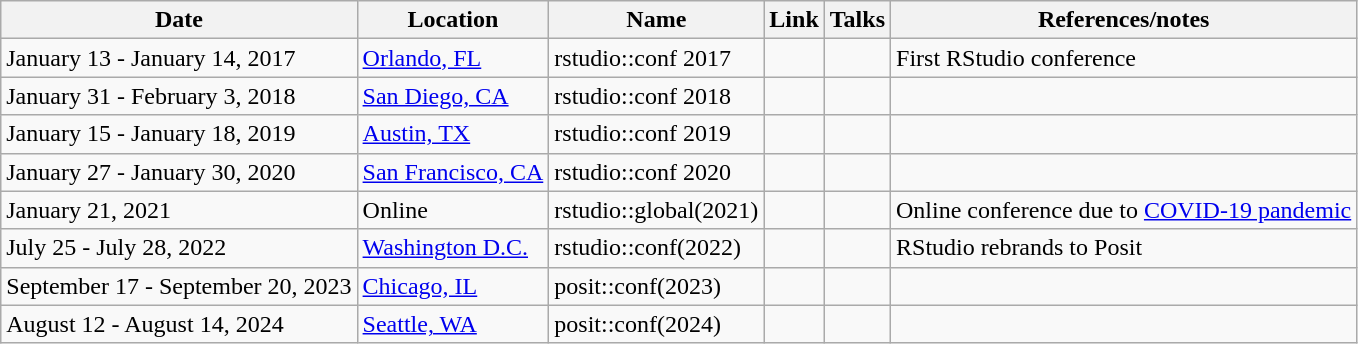<table class="wikitable">
<tr>
<th>Date</th>
<th>Location</th>
<th>Name</th>
<th>Link</th>
<th>Talks</th>
<th>References/notes</th>
</tr>
<tr>
<td>January 13 - January 14, 2017</td>
<td><a href='#'>Orlando, FL</a></td>
<td>rstudio::conf 2017</td>
<td></td>
<td></td>
<td>First RStudio conference</td>
</tr>
<tr>
<td>January 31 - February 3, 2018</td>
<td><a href='#'>San Diego, CA</a></td>
<td>rstudio::conf 2018</td>
<td></td>
<td></td>
<td></td>
</tr>
<tr>
<td>January 15 - January 18, 2019</td>
<td><a href='#'>Austin, TX</a></td>
<td>rstudio::conf 2019</td>
<td></td>
<td></td>
<td></td>
</tr>
<tr>
<td>January 27 - January 30, 2020</td>
<td><a href='#'>San Francisco, CA</a></td>
<td>rstudio::conf 2020</td>
<td></td>
<td></td>
<td></td>
</tr>
<tr>
<td>January 21, 2021</td>
<td>Online</td>
<td>rstudio::global(2021)</td>
<td></td>
<td></td>
<td>Online conference due to <a href='#'>COVID-19 pandemic</a></td>
</tr>
<tr>
<td>July 25 - July 28, 2022</td>
<td><a href='#'>Washington D.C.</a></td>
<td>rstudio::conf(2022)</td>
<td></td>
<td></td>
<td>RStudio rebrands to Posit</td>
</tr>
<tr>
<td>September 17 - September 20, 2023</td>
<td><a href='#'>Chicago, IL</a></td>
<td>posit::conf(2023)</td>
<td></td>
<td></td>
<td></td>
</tr>
<tr>
<td>August 12 - August 14, 2024</td>
<td><a href='#'>Seattle, WA</a></td>
<td>posit::conf(2024)</td>
<td></td>
<td></td>
<td></td>
</tr>
</table>
